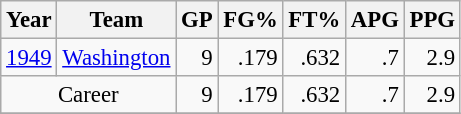<table class="wikitable sortable" style="font-size:95%; text-align:right;">
<tr>
<th>Year</th>
<th>Team</th>
<th>GP</th>
<th>FG%</th>
<th>FT%</th>
<th>APG</th>
<th>PPG</th>
</tr>
<tr>
<td style="text-align:left;"><a href='#'>1949</a></td>
<td style="text-align:left;"><a href='#'>Washington</a></td>
<td>9</td>
<td>.179</td>
<td>.632</td>
<td>.7</td>
<td>2.9</td>
</tr>
<tr>
<td style="text-align:center;" colspan="2">Career</td>
<td>9</td>
<td>.179</td>
<td>.632</td>
<td>.7</td>
<td>2.9</td>
</tr>
<tr>
</tr>
</table>
